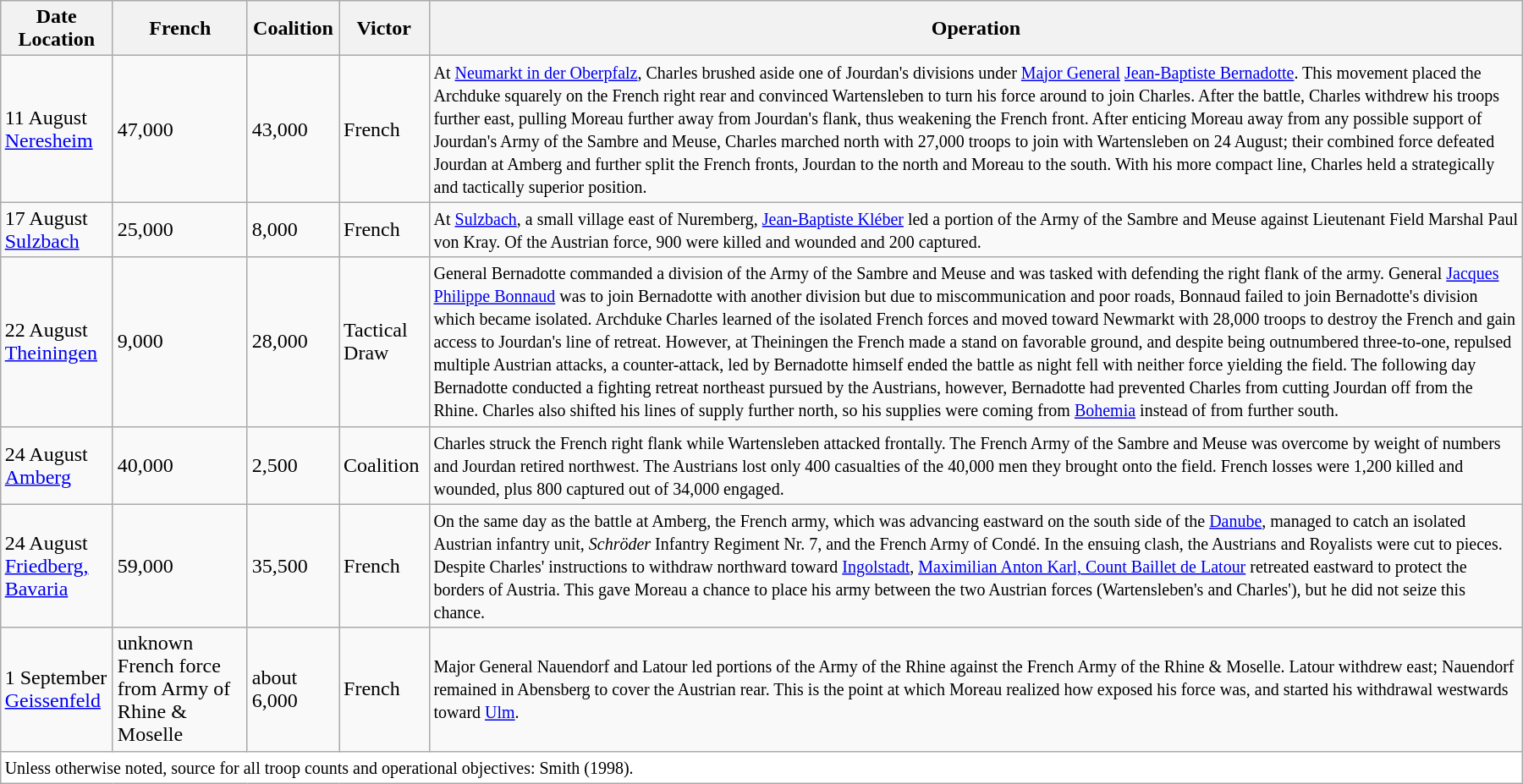<table class="wikitable" style="width:95%; margin:auto;">
<tr>
<th>Date Location</th>
<th>French</th>
<th>Coalition</th>
<th>Victor</th>
<th>Operation</th>
</tr>
<tr>
<td>11 August <br><a href='#'>Neresheim</a></td>
<td>47,000</td>
<td>43,000</td>
<td>French</td>
<td><small>At <a href='#'>Neumarkt in der Oberpfalz</a>, Charles brushed aside one of Jourdan's divisions under <a href='#'>Major General</a> <a href='#'>Jean-Baptiste Bernadotte</a>. This movement placed the Archduke squarely on the French right rear and convinced Wartensleben to turn his force around to join Charles. After the battle, Charles withdrew his troops further east, pulling Moreau further away from Jourdan's flank, thus weakening the French front. After enticing Moreau away from any possible support of Jourdan's Army of the Sambre and Meuse, Charles marched north with 27,000 troops to join with Wartensleben on 24 August; their combined force defeated Jourdan at Amberg and further split the French fronts, Jourdan to the north and Moreau to the south. With his more compact line, Charles held a strategically and tactically superior position.</small></td>
</tr>
<tr>
<td>17 August <br><a href='#'>Sulzbach</a></td>
<td>25,000</td>
<td>8,000</td>
<td>French</td>
<td><small>At <a href='#'>Sulzbach</a>, a small village  east of Nuremberg, <a href='#'>Jean-Baptiste Kléber</a> led a portion of the Army of the Sambre and Meuse against Lieutenant Field Marshal Paul von Kray. Of the Austrian force, 900 were killed and wounded and 200 captured.</small></td>
</tr>
<tr>
<td>22 August <br><a href='#'>Theiningen</a></td>
<td>9,000</td>
<td>28,000</td>
<td>Tactical Draw</td>
<td><small>General Bernadotte commanded a division of the Army of the Sambre and Meuse and was tasked with defending the right flank of the army. General <a href='#'>Jacques Philippe Bonnaud</a> was to join Bernadotte with another division but due to miscommunication and poor roads, Bonnaud failed to join Bernadotte's division which became isolated. Archduke Charles learned of the isolated French forces and moved toward Newmarkt with 28,000 troops to destroy the French and gain access to Jourdan's line of retreat. However, at Theiningen the French made a stand on favorable ground, and despite being outnumbered three-to-one, repulsed multiple Austrian attacks, a counter-attack, led by Bernadotte himself ended the battle as night fell with neither force yielding the field. The following day Bernadotte conducted a fighting retreat northeast pursued by the Austrians, however, Bernadotte had prevented Charles from cutting Jourdan off from the Rhine. Charles also shifted his lines of supply further north, so his supplies were coming from <a href='#'>Bohemia</a> instead of from further south.</small></td>
</tr>
<tr>
<td>24 August<br><a href='#'>Amberg</a></td>
<td>40,000</td>
<td>2,500</td>
<td>Coalition</td>
<td><small> Charles struck the French right flank while Wartensleben attacked frontally. The French Army of the Sambre and Meuse was overcome by weight of numbers and Jourdan retired northwest. The Austrians lost only 400 casualties of the 40,000 men they brought onto the field. French losses were 1,200 killed and wounded, plus 800 captured out of 34,000 engaged.</small></td>
</tr>
<tr>
<td>24 August <br><a href='#'>Friedberg, Bavaria</a></td>
<td>59,000</td>
<td>35,500</td>
<td>French</td>
<td><small>On the same day as the battle at Amberg, the French army, which was advancing eastward on the south side of the <a href='#'>Danube</a>, managed to catch an isolated Austrian infantry unit, <em>Schröder</em> Infantry Regiment Nr. 7, and the French Army of Condé. In the ensuing clash, the Austrians and Royalists were cut to pieces. Despite Charles' instructions to withdraw northward toward <a href='#'>Ingolstadt</a>, <a href='#'>Maximilian Anton Karl, Count Baillet de Latour</a> retreated eastward to protect the borders of Austria. This gave Moreau a chance to place his army between the two Austrian forces (Wartensleben's and Charles'), but he did not seize this chance.</small></td>
</tr>
<tr>
<td>1 September <br><a href='#'>Geissenfeld</a></td>
<td>unknown French force from Army of Rhine & Moselle</td>
<td>about 6,000</td>
<td>French</td>
<td><small>Major General Nauendorf and Latour led portions of the Army of the Rhine against the French Army of the Rhine & Moselle. Latour withdrew east; Nauendorf remained in Abensberg to cover the Austrian rear. This is the point at which Moreau realized how exposed his force was, and started his withdrawal westwards toward <a href='#'>Ulm</a>.</small></td>
</tr>
<tr>
<td colspan="11" style="background:white;"><small>Unless otherwise noted, source for all troop counts and operational objectives: Smith (1998).</small></td>
</tr>
</table>
